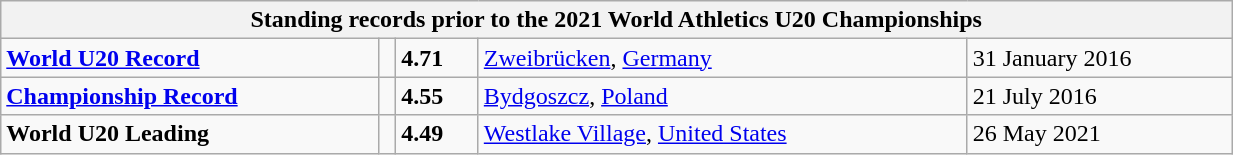<table class="wikitable" width=65%>
<tr>
<th colspan="5">Standing records prior to the 2021 World Athletics U20 Championships</th>
</tr>
<tr>
<td><strong><a href='#'>World U20 Record</a></strong></td>
<td></td>
<td><strong>4.71</strong></td>
<td><a href='#'>Zweibrücken</a>, <a href='#'>Germany</a></td>
<td>31 January 2016</td>
</tr>
<tr>
<td><strong><a href='#'>Championship Record</a></strong></td>
<td></td>
<td><strong>4.55</strong></td>
<td><a href='#'>Bydgoszcz</a>, <a href='#'>Poland</a></td>
<td>21 July 2016</td>
</tr>
<tr>
<td><strong>World U20 Leading</strong></td>
<td></td>
<td><strong>4.49</strong></td>
<td><a href='#'>Westlake Village</a>, <a href='#'>United States</a></td>
<td>26 May 2021</td>
</tr>
</table>
